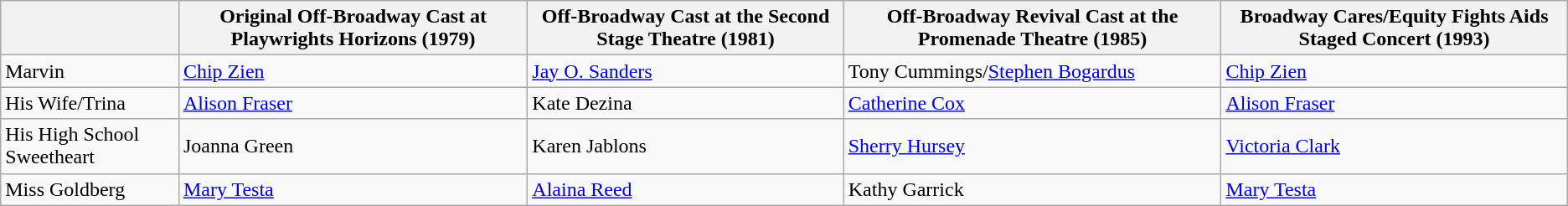<table class="wikitable">
<tr>
<th></th>
<th>Original Off-Broadway Cast at Playwrights Horizons (1979)</th>
<th>Off-Broadway Cast at the Second Stage Theatre (1981)</th>
<th>Off-Broadway Revival Cast at the Promenade Theatre (1985)</th>
<th>Broadway Cares/Equity Fights Aids Staged Concert (1993)</th>
</tr>
<tr>
<td>Marvin</td>
<td><a href='#'>Chip Zien</a></td>
<td><a href='#'>Jay O. Sanders</a></td>
<td>Tony Cummings/<a href='#'>Stephen Bogardus</a></td>
<td><a href='#'>Chip Zien</a></td>
</tr>
<tr>
<td>His Wife/Trina</td>
<td><a href='#'>Alison Fraser</a></td>
<td>Kate Dezina</td>
<td><a href='#'>Catherine Cox</a></td>
<td><a href='#'>Alison Fraser</a></td>
</tr>
<tr>
<td>His High School Sweetheart</td>
<td>Joanna Green</td>
<td>Karen Jablons</td>
<td><a href='#'>Sherry Hursey</a></td>
<td><a href='#'>Victoria Clark</a></td>
</tr>
<tr>
<td>Miss Goldberg</td>
<td><a href='#'>Mary Testa</a></td>
<td><a href='#'>Alaina Reed</a></td>
<td>Kathy Garrick</td>
<td><a href='#'>Mary Testa</a></td>
</tr>
</table>
